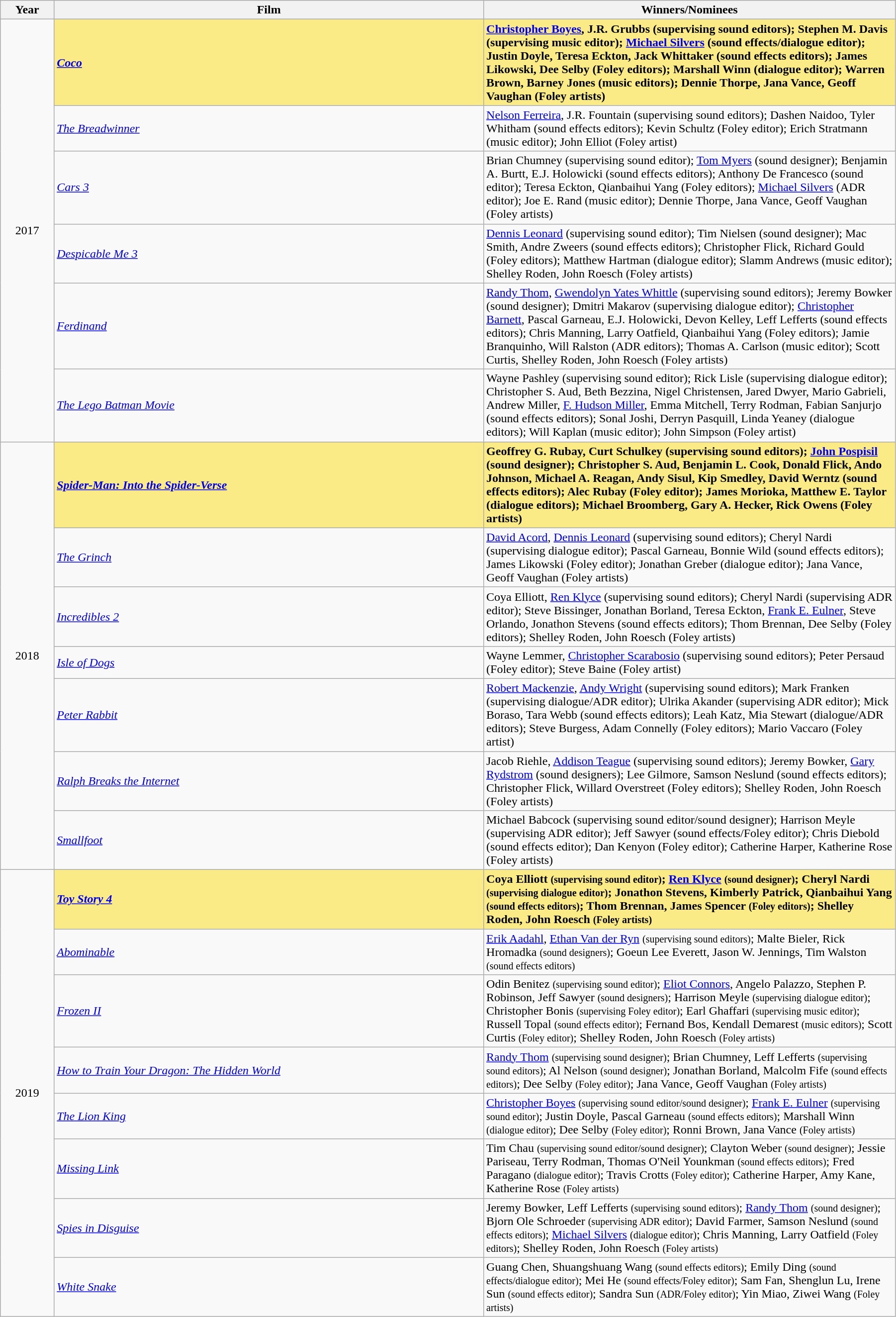<table class="wikitable" width="95%" cellpadding="5">
<tr>
<th width="6%">Year</th>
<th width="48%">Film</th>
<th width="48%">Winners/Nominees</th>
</tr>
<tr>
<td rowspan=6 style="text-align:center">2017<br></td>
<td style="background:#FAEB86;"><strong><em><a href='#'>Coco</a></em></strong></td>
<td style="background:#FAEB86;"><strong><a href='#'>Christopher Boyes</a>, J.R. Grubbs (supervising sound editors); Stephen M. Davis (supervising music editor); <a href='#'>Michael Silvers</a> (sound effects/dialogue editor); Justin Doyle, Teresa Eckton, Jack Whittaker (sound effects editors); James Likowski, Dee Selby (Foley editors); Marshall Winn (dialogue editor); Warren Brown, Barney Jones (music editors); Dennie Thorpe, Jana Vance, Geoff Vaughan (Foley artists)</strong></td>
</tr>
<tr>
<td><em><a href='#'>The Breadwinner</a></em></td>
<td><a href='#'>Nelson Ferreira</a>, J.R. Fountain (supervising sound editors); Dashen Naidoo, Tyler Whitham (sound effects editors); Kevin Schultz (Foley editor); Erich Stratmann (music editor); John Elliot (Foley artist)</td>
</tr>
<tr>
<td><em><a href='#'>Cars 3</a></em></td>
<td>Brian Chumney (supervising sound editor); <a href='#'>Tom Myers</a> (sound designer); Benjamin A. Burtt, E.J. Holowicki (sound effects editors); Anthony De Francesco (sound editor); Teresa Eckton, Qianbaihui Yang (Foley editors); <a href='#'>Michael Silvers</a> (ADR editor); Joe E. Rand (music editor); Dennie Thorpe, Jana Vance, Geoff Vaughan (Foley artists)</td>
</tr>
<tr>
<td><em><a href='#'>Despicable Me 3</a></em></td>
<td><a href='#'>Dennis Leonard</a> (supervising sound editor); Tim Nielsen (sound designer); Mac Smith, Andre Zweers (sound effects editors); Christopher Flick, Richard Gould (Foley editors); Matthew Hartman (dialogue editor); Slamm Andrews (music editor); Shelley Roden, John Roesch (Foley artists)</td>
</tr>
<tr>
<td><em><a href='#'>Ferdinand</a></em></td>
<td><a href='#'>Randy Thom</a>, <a href='#'>Gwendolyn Yates Whittle</a> (supervising sound editors); Jeremy Bowker (sound designer); Dmitri Makarov (supervising dialogue editor); <a href='#'>Christopher Barnett</a>, Pascal Garneau, E.J. Holowicki, Devon Kelley, Leff Lefferts (sound effects editors); Chris Manning, Larry Oatfield, Qianbaihui Yang (Foley editors); Jamie Branquinho, Will Ralston (ADR editors); Thomas A. Carlson (music editor); Scott Curtis, Shelley Roden, John Roesch (Foley artists)</td>
</tr>
<tr>
<td><em><a href='#'>The Lego Batman Movie</a></em></td>
<td>Wayne Pashley (supervising sound editor); Rick Lisle (supervising dialogue editor); Christopher S. Aud, Beth Bezzina, Nigel Christensen, Jared Dwyer, Mario Gabrieli, Andrew Miller, <a href='#'>F. Hudson Miller</a>, Emma Mitchell, Terry Rodman, Fabian Sanjurjo (sound effects editors); Sonal Joshi, Derryn Pasquill, Linda Yeaney (dialogue editors); Will Kaplan (music editor); John Simpson (Foley artist)</td>
</tr>
<tr>
<td rowspan=7 style="text-align:center">2018<br></td>
<td style="background:#FAEB86;"><strong><em><a href='#'>Spider-Man: Into the Spider-Verse</a></em></strong></td>
<td style="background:#FAEB86;"><strong>Geoffrey G. Rubay, Curt Schulkey (supervising sound editors); <a href='#'>John Pospisil</a> (sound designer); Christopher S. Aud, Benjamin L. Cook, Donald Flick, Ando Johnson, Michael A. Reagan, Andy Sisul, Kip Smedley, David Werntz (sound effects editors); Alec Rubay (Foley editor); James Morioka, Matthew E. Taylor (dialogue editors); Michael Broomberg, Gary A. Hecker, Rick Owens (Foley artists)</strong></td>
</tr>
<tr>
<td><em><a href='#'>The Grinch</a></em></td>
<td><a href='#'>David Acord</a>, <a href='#'>Dennis Leonard</a> (supervising sound editors); Cheryl Nardi (supervising dialogue editor); Pascal Garneau, Bonnie Wild (sound effects editors); James Likowski (Foley editor); Jonathan Greber (dialogue editor); Jana Vance, Geoff Vaughan (Foley artists)</td>
</tr>
<tr>
<td><em><a href='#'>Incredibles 2</a></em></td>
<td>Coya Elliott, <a href='#'>Ren Klyce</a> (supervising sound editors); Cheryl Nardi (supervising ADR editor); Steve Bissinger, Jonathan Borland, Teresa Eckton, <a href='#'>Frank E. Eulner</a>, Steve Orlando, Jonathon Stevens (sound effects editors); Thom Brennan, Dee Selby (Foley editors); Shelley Roden, John Roesch (Foley artists)</td>
</tr>
<tr>
<td><em><a href='#'>Isle of Dogs</a></em></td>
<td>Wayne Lemmer, <a href='#'>Christopher Scarabosio</a> (supervising sound editors); Peter Persaud (Foley editor); Steve Baine (Foley artist)</td>
</tr>
<tr>
<td><em><a href='#'>Peter Rabbit</a></em></td>
<td><a href='#'>Robert Mackenzie</a>, <a href='#'>Andy Wright</a> (supervising sound editors); Mark Franken (supervising dialogue/ADR editor); Ulrika Akander (supervising ADR editor); Mick Boraso, Tara Webb (sound effects editors); Leah Katz, Mia Stewart (dialogue/ADR editors); Steve Burgess, Adam Connelly (Foley editors); Mario Vaccaro (Foley artist)</td>
</tr>
<tr>
<td><em><a href='#'>Ralph Breaks the Internet</a></em></td>
<td>Jacob Riehle, <a href='#'>Addison Teague</a> (supervising sound editors); Jeremy Bowker, <a href='#'>Gary Rydstrom</a> (sound designers); Lee Gilmore, Samson Neslund (sound effects editors); Christopher Flick, Willard Overstreet (Foley editors); Shelley Roden, John Roesch (Foley artists)</td>
</tr>
<tr>
<td><em><a href='#'>Smallfoot</a></em></td>
<td>Michael Babcock (supervising sound editor/sound designer); Harrison Meyle (supervising ADR editor); Jeff Sawyer (sound effects/Foley editor); Chris Diebold (sound effects editor); Dan Kenyon (Foley editor); Catherine Harper, Katherine Rose (Foley artists)</td>
</tr>
<tr>
<td rowspan=8 style="text-align:center">2019<br></td>
<td style="background:#FAEB86;"><strong><em><a href='#'>Toy Story 4</a></em></strong></td>
<td style="background:#FAEB86;"><strong>Coya Elliott <small>(supervising sound editor)</small>; <a href='#'>Ren Klyce</a> <small>(sound designer)</small>; Cheryl Nardi <small>(supervising dialogue editor)</small>; Jonathon Stevens, Kimberly Patrick, Qianbaihui Yang <small>(sound effects editors)</small>; Thom Brennan, James Spencer <small>(Foley editors)</small>; Shelley Roden, John Roesch <small>(Foley artists)</small></strong></td>
</tr>
<tr>
<td><em><a href='#'>Abominable</a></em></td>
<td><a href='#'>Erik Aadahl</a>, <a href='#'>Ethan Van der Ryn</a> <small>(supervising sound editors)</small>; Malte Bieler, Rick Hromadka <small>(sound designers)</small>; Goeun Lee Everett, Jason W. Jennings, Tim Walston <small>(sound effects editors)</small></td>
</tr>
<tr>
<td><em><a href='#'>Frozen II</a></em></td>
<td>Odin Benitez <small>(supervising sound editor)</small>; <a href='#'>Eliot Connors</a>, Angelo Palazzo, Stephen P. Robinson, Jeff Sawyer <small>(sound designers)</small>; Harrison Meyle <small>(supervising dialogue editor)</small>; Christopher Bonis <small>(supervising Foley editor)</small>; Earl Ghaffari <small>(supervising music editor)</small>; Russell Topal <small>(sound effects editor)</small>; Fernand Bos, Kendall Demarest <small>(music editors)</small>; Scott Curtis <small>(Foley editor)</small>; Shelley Roden, John Roesch <small>(Foley artists)</small></td>
</tr>
<tr>
<td><em><a href='#'>How to Train Your Dragon: The Hidden World</a></em></td>
<td><a href='#'>Randy Thom</a> <small>(supervising sound designer)</small>; Brian Chumney, Leff Lefferts <small>(supervising sound editors)</small>; Al Nelson <small>(sound designer)</small>; Jonathan Borland, Malcolm Fife <small>(sound effects editors)</small>; Dee Selby <small>(Foley editor)</small>; Jana Vance, Geoff Vaughan <small>(Foley artists)</small></td>
</tr>
<tr>
<td><em><a href='#'>The Lion King</a></em></td>
<td><a href='#'>Christopher Boyes</a> <small>(supervising sound editor/sound designer)</small>; <a href='#'>Frank E. Eulner</a> <small>(supervising sound editor)</small>; Justin Doyle, Pascal Garneau <small>(sound effects editors)</small>; Marshall Winn <small>(dialogue editor)</small>; Dee Selby <small>(Foley editor)</small>; Ronni Brown, Jana Vance <small>(Foley artists)</small></td>
</tr>
<tr>
<td><em><a href='#'>Missing Link</a></em></td>
<td>Tim Chau <small>(supervising sound editor/sound designer)</small>; Clayton Weber <small>(sound designer)</small>; Jessie Pariseau, Terry Rodman, Thomas O'Neil Younkman <small>(sound effects editors)</small>; Fred Paragano <small>(dialogue editor)</small>; Travis Crotts <small>(Foley editor)</small>; Catherine Harper, Amy Kane, Katherine Rose <small>(Foley artists)</small></td>
</tr>
<tr>
<td><em><a href='#'>Spies in Disguise</a></em></td>
<td>Jeremy Bowker, Leff Lefferts <small>(supervising sound editors)</small>; <a href='#'>Randy Thom</a> <small>(sound designer)</small>; Bjorn Ole Schroeder <small>(supervising ADR editor)</small>; David Farmer, Samson Neslund <small>(sound effects editors)</small>; <a href='#'>Michael Silvers</a> <small>(dialogue editor)</small>; Chris Manning, Larry Oatfield <small>(Foley editors)</small>; Shelley Roden, John Roesch <small>(Foley artists)</small></td>
</tr>
<tr>
<td><em><a href='#'>White Snake</a></em></td>
<td>Guang Chen, Shuangshuang Wang <small>(sound effects editors)</small>; Emily Ding <small>(sound effects/dialogue editor)</small>; Mei He <small>(sound effects/Foley editor)</small>; Sam Fan, Shenglun Lu, Irene Sun <small>(sound effects editor)</small>; Sandra Sun <small>(ADR/Foley editor)</small>; Yin Miao, Ziwei Wang <small>(Foley artists)</small></td>
</tr>
</table>
